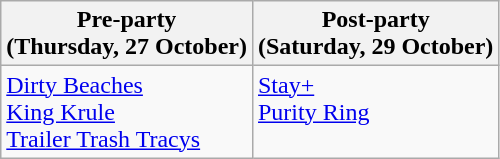<table class="wikitable">
<tr>
<th>Pre-party<br>(Thursday, 27 October)</th>
<th>Post-party<br>(Saturday, 29 October)</th>
</tr>
<tr valign="top">
<td><a href='#'>Dirty Beaches</a><br><a href='#'>King Krule</a><br><a href='#'>Trailer Trash Tracys</a></td>
<td><a href='#'>Stay+</a><br><a href='#'>Purity Ring</a></td>
</tr>
</table>
